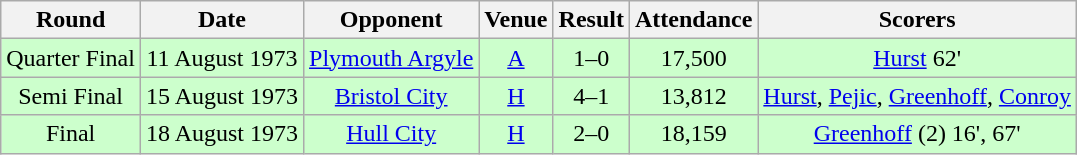<table class="wikitable" style="font-size:100%; text-align:center">
<tr>
<th>Round</th>
<th>Date</th>
<th>Opponent</th>
<th>Venue</th>
<th>Result</th>
<th>Attendance</th>
<th>Scorers</th>
</tr>
<tr style="background-color: #CCFFCC;">
<td>Quarter Final</td>
<td>11 August 1973</td>
<td><a href='#'>Plymouth Argyle</a></td>
<td><a href='#'>A</a></td>
<td>1–0</td>
<td>17,500</td>
<td><a href='#'>Hurst</a> 62'</td>
</tr>
<tr style="background-color: #CCFFCC;">
<td>Semi Final</td>
<td>15 August 1973</td>
<td><a href='#'>Bristol City</a></td>
<td><a href='#'>H</a></td>
<td>4–1</td>
<td>13,812</td>
<td><a href='#'>Hurst</a>, <a href='#'>Pejic</a>, <a href='#'>Greenhoff</a>, <a href='#'>Conroy</a></td>
</tr>
<tr style="background-color: #CCFFCC;">
<td>Final</td>
<td>18 August 1973</td>
<td><a href='#'>Hull City</a></td>
<td><a href='#'>H</a></td>
<td>2–0</td>
<td>18,159</td>
<td><a href='#'>Greenhoff</a> (2) 16', 67'</td>
</tr>
</table>
